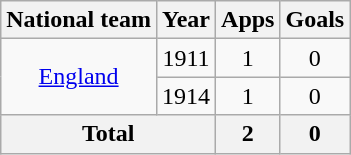<table class=wikitable style="text-align: center">
<tr>
<th>National team</th>
<th>Year</th>
<th>Apps</th>
<th>Goals</th>
</tr>
<tr>
<td rowspan=2><a href='#'>England</a></td>
<td>1911</td>
<td>1</td>
<td>0</td>
</tr>
<tr>
<td>1914</td>
<td>1</td>
<td>0</td>
</tr>
<tr>
<th colspan=2>Total</th>
<th>2</th>
<th>0</th>
</tr>
</table>
